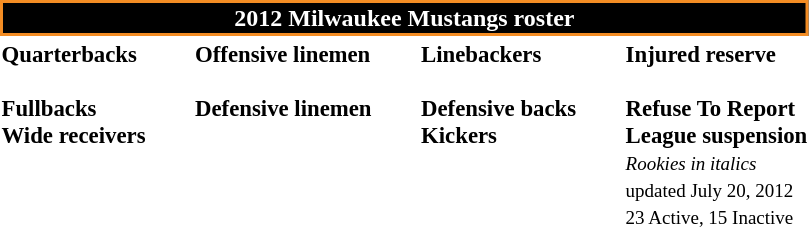<table class="toccolours" style="text-align: left;">
<tr>
<th colspan="8" style="background:black; border:2px solid #F38C23; color:white; text-align:center;"><strong>2012 Milwaukee Mustangs roster</strong></th>
</tr>
<tr>
<td style="font-size: 95%;" valign="top"><strong>Quarterbacks</strong><br>
<br><strong>Fullbacks</strong>
<br><strong>Wide receivers</strong>




</td>
<td style="width: 25px;"></td>
<td style="font-size: 95%;" valign="top"><strong>Offensive linemen</strong><br>


<br><strong>Defensive linemen</strong>




</td>
<td style="width: 25px;"></td>
<td style="font-size: 95%;" valign="top"><strong>Linebackers</strong><br>
<br><strong>Defensive backs</strong>



<br><strong>Kickers</strong>
</td>
<td style="width: 25px;"></td>
<td style="font-size: 95%;" valign="top"><strong>Injured reserve</strong><br>






<br><strong>Refuse To Report</strong>
<br><strong>League suspension</strong>





<br><small><em>Rookies in italics</em><br><span></span> updated July 20, 2012</small><br>
<small>23 Active, 15 Inactive</small></td>
</tr>
<tr>
</tr>
</table>
